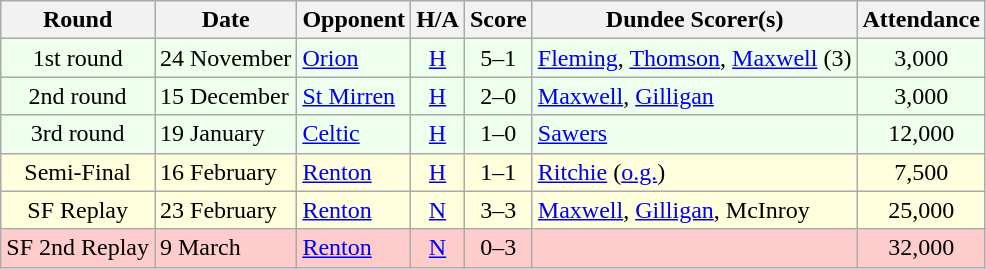<table class="wikitable" style="text-align:center">
<tr>
<th>Round</th>
<th>Date</th>
<th>Opponent</th>
<th>H/A</th>
<th>Score</th>
<th>Dundee Scorer(s)</th>
<th>Attendance</th>
</tr>
<tr bgcolor="#EEFFEE">
<td>1st round</td>
<td align="left">24 November</td>
<td align="left"><a href='#'>Orion</a></td>
<td><a href='#'>H</a></td>
<td>5–1</td>
<td align="left"><a href='#'>Fleming</a>, <a href='#'>Thomson</a>, <a href='#'>Maxwell</a> (3)</td>
<td>3,000</td>
</tr>
<tr bgcolor="#EEFFEE">
<td>2nd round</td>
<td align="left">15 December</td>
<td align="left"><a href='#'>St Mirren</a></td>
<td><a href='#'>H</a></td>
<td>2–0</td>
<td align="left"><a href='#'>Maxwell</a>, <a href='#'>Gilligan</a></td>
<td>3,000</td>
</tr>
<tr bgcolor="#EEFFEE">
<td>3rd round</td>
<td align="left">19 January</td>
<td align="left"><a href='#'>Celtic</a></td>
<td><a href='#'>H</a></td>
<td>1–0</td>
<td align="left"><a href='#'>Sawers</a></td>
<td>12,000</td>
</tr>
<tr bgcolor="#FFFFDD">
<td>Semi-Final</td>
<td align="left">16 February</td>
<td align="left"><a href='#'>Renton</a></td>
<td><a href='#'>H</a></td>
<td>1–1</td>
<td align="left"><a href='#'>Ritchie</a> (<a href='#'>o.g.</a>)</td>
<td>7,500</td>
</tr>
<tr bgcolor="#FFFFDD">
<td>SF Replay</td>
<td align="left">23 February</td>
<td align="left"><a href='#'>Renton</a></td>
<td><a href='#'>N</a></td>
<td>3–3</td>
<td align="left"><a href='#'>Maxwell</a>, <a href='#'>Gilligan</a>, McInroy</td>
<td>25,000</td>
</tr>
<tr bgcolor="#FFCCCC">
<td>SF 2nd Replay</td>
<td align="left">9 March</td>
<td align="left"><a href='#'>Renton</a></td>
<td><a href='#'>N</a></td>
<td>0–3</td>
<td align="left"></td>
<td>32,000</td>
</tr>
</table>
